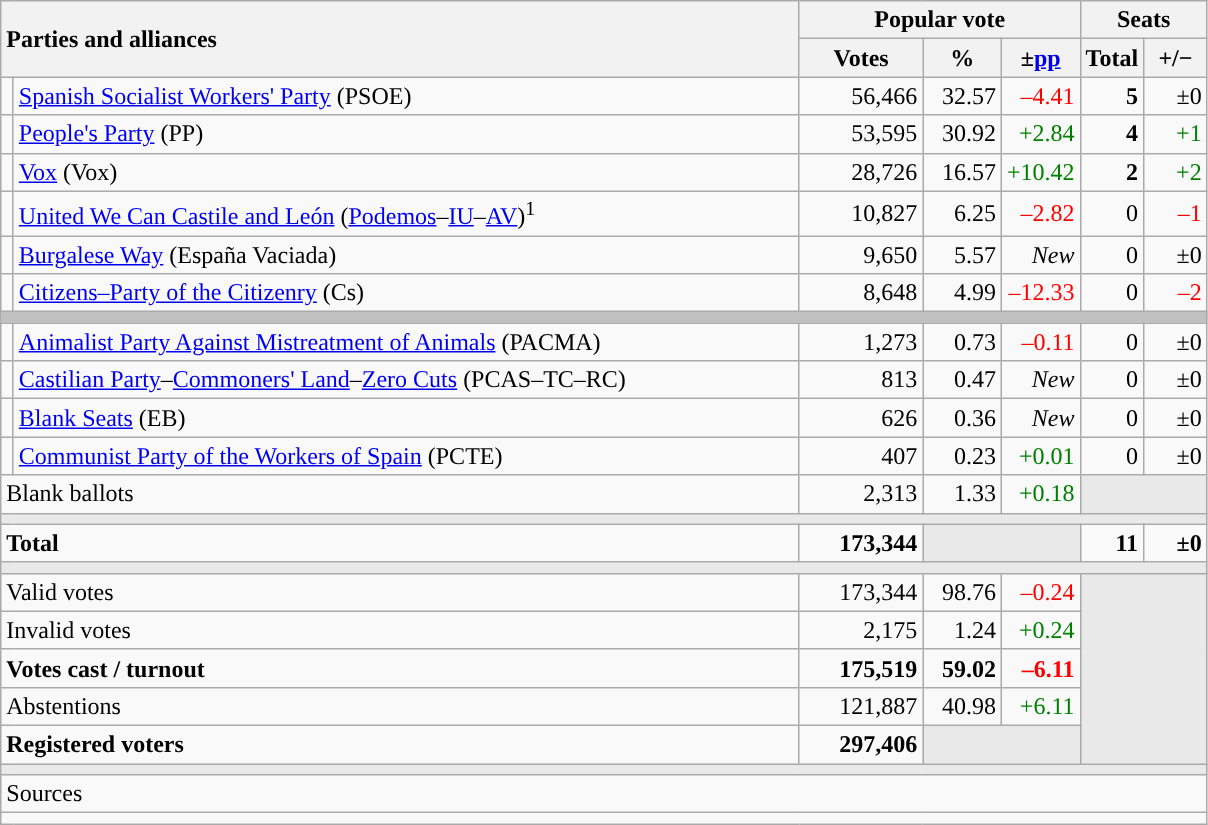<table class="wikitable" style="text-align:right;">
<tr>
<th style="text-align:left;" rowspan="2" colspan="2" width="525">Parties and alliances</th>
<th colspan="3">Popular vote</th>
<th colspan="2">Seats</th>
</tr>
<tr>
<th width="75">Votes</th>
<th width="45">%</th>
<th width="45">±<a href='#'>pp</a></th>
<th width="35">Total</th>
<th width="35">+/−</th>
</tr>
<tr>
<td width="1" style="color:inherit;background:"></td>
<td align="left"><a href='#'>Spanish Socialist Workers' Party</a> (PSOE)</td>
<td>56,466</td>
<td>32.57</td>
<td style="color:red;">–4.41</td>
<td><strong>5</strong></td>
<td>±0</td>
</tr>
<tr>
<td style="color:inherit;background:"></td>
<td align="left"><a href='#'>People's Party</a> (PP)</td>
<td>53,595</td>
<td>30.92</td>
<td style="color:green;">+2.84</td>
<td><strong>4</strong></td>
<td style="color:green;">+1</td>
</tr>
<tr>
<td style="color:inherit;background:"></td>
<td align="left"><a href='#'>Vox</a> (Vox)</td>
<td>28,726</td>
<td>16.57</td>
<td style="color:green;">+10.42</td>
<td><strong>2</strong></td>
<td style="color:green;">+2</td>
</tr>
<tr>
<td style="color:inherit;background:"></td>
<td align="left"><a href='#'>United We Can Castile and León</a> (<a href='#'>Podemos</a>–<a href='#'>IU</a>–<a href='#'>AV</a>)<sup>1</sup></td>
<td>10,827</td>
<td>6.25</td>
<td style="color:red;">–2.82</td>
<td>0</td>
<td style="color:red;">–1</td>
</tr>
<tr>
<td style="color:inherit;background:"></td>
<td align="left"><a href='#'>Burgalese Way</a> (España Vaciada)</td>
<td>9,650</td>
<td>5.57</td>
<td><em>New</em></td>
<td>0</td>
<td>±0</td>
</tr>
<tr>
<td style="color:inherit;background:"></td>
<td align="left"><a href='#'>Citizens–Party of the Citizenry</a> (Cs)</td>
<td>8,648</td>
<td>4.99</td>
<td style="color:red;">–12.33</td>
<td>0</td>
<td style="color:red;">–2</td>
</tr>
<tr>
<td colspan="7" bgcolor="#C0C0C0"></td>
</tr>
<tr>
<td style="color:inherit;background:"></td>
<td align="left"><a href='#'>Animalist Party Against Mistreatment of Animals</a> (PACMA)</td>
<td>1,273</td>
<td>0.73</td>
<td style="color:red;">–0.11</td>
<td>0</td>
<td>±0</td>
</tr>
<tr>
<td style="color:inherit;background:"></td>
<td align="left"><a href='#'>Castilian Party</a>–<a href='#'>Commoners' Land</a>–<a href='#'>Zero Cuts</a> (PCAS–TC–RC)</td>
<td>813</td>
<td>0.47</td>
<td><em>New</em></td>
<td>0</td>
<td>±0</td>
</tr>
<tr>
<td style="color:inherit;background:"></td>
<td align="left"><a href='#'>Blank Seats</a> (EB)</td>
<td>626</td>
<td>0.36</td>
<td><em>New</em></td>
<td>0</td>
<td>±0</td>
</tr>
<tr>
<td style="color:inherit;background:"></td>
<td align="left"><a href='#'>Communist Party of the Workers of Spain</a> (PCTE)</td>
<td>407</td>
<td>0.23</td>
<td style="color:green;">+0.01</td>
<td>0</td>
<td>±0</td>
</tr>
<tr>
<td align="left" colspan="2">Blank ballots</td>
<td>2,313</td>
<td>1.33</td>
<td style="color:green;">+0.18</td>
<td bgcolor="#E9E9E9" colspan="2"></td>
</tr>
<tr>
<td colspan="7" bgcolor="#E9E9E9"></td>
</tr>
<tr style="font-weight:bold;">
<td align="left" colspan="2">Total</td>
<td>173,344</td>
<td bgcolor="#E9E9E9" colspan="2"></td>
<td>11</td>
<td>±0</td>
</tr>
<tr>
<td colspan="7" bgcolor="#E9E9E9"></td>
</tr>
<tr>
<td align="left" colspan="2">Valid votes</td>
<td>173,344</td>
<td>98.76</td>
<td style="color:red;">–0.24</td>
<td bgcolor="#E9E9E9" colspan="2" rowspan="5"></td>
</tr>
<tr>
<td align="left" colspan="2">Invalid votes</td>
<td>2,175</td>
<td>1.24</td>
<td style="color:green;">+0.24</td>
</tr>
<tr style="font-weight:bold;">
<td align="left" colspan="2">Votes cast / turnout</td>
<td>175,519</td>
<td>59.02</td>
<td style="color:red;">–6.11</td>
</tr>
<tr>
<td align="left" colspan="2">Abstentions</td>
<td>121,887</td>
<td>40.98</td>
<td style="color:green;">+6.11</td>
</tr>
<tr style="font-weight:bold;">
<td align="left" colspan="2">Registered voters</td>
<td>297,406</td>
<td bgcolor="#E9E9E9" colspan="2"></td>
</tr>
<tr>
<td colspan="7" bgcolor="#E9E9E9"></td>
</tr>
<tr>
<td align="left" colspan="7">Sources</td>
</tr>
<tr>
<td colspan="7" style="text-align:left; max-width:790px;"></td>
</tr>
</table>
